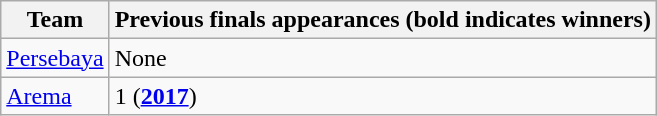<table class="wikitable">
<tr>
<th>Team</th>
<th>Previous finals appearances (bold indicates winners)</th>
</tr>
<tr>
<td><a href='#'>Persebaya</a></td>
<td>None</td>
</tr>
<tr>
<td><a href='#'>Arema</a></td>
<td>1 (<strong><a href='#'>2017</a></strong>)</td>
</tr>
</table>
